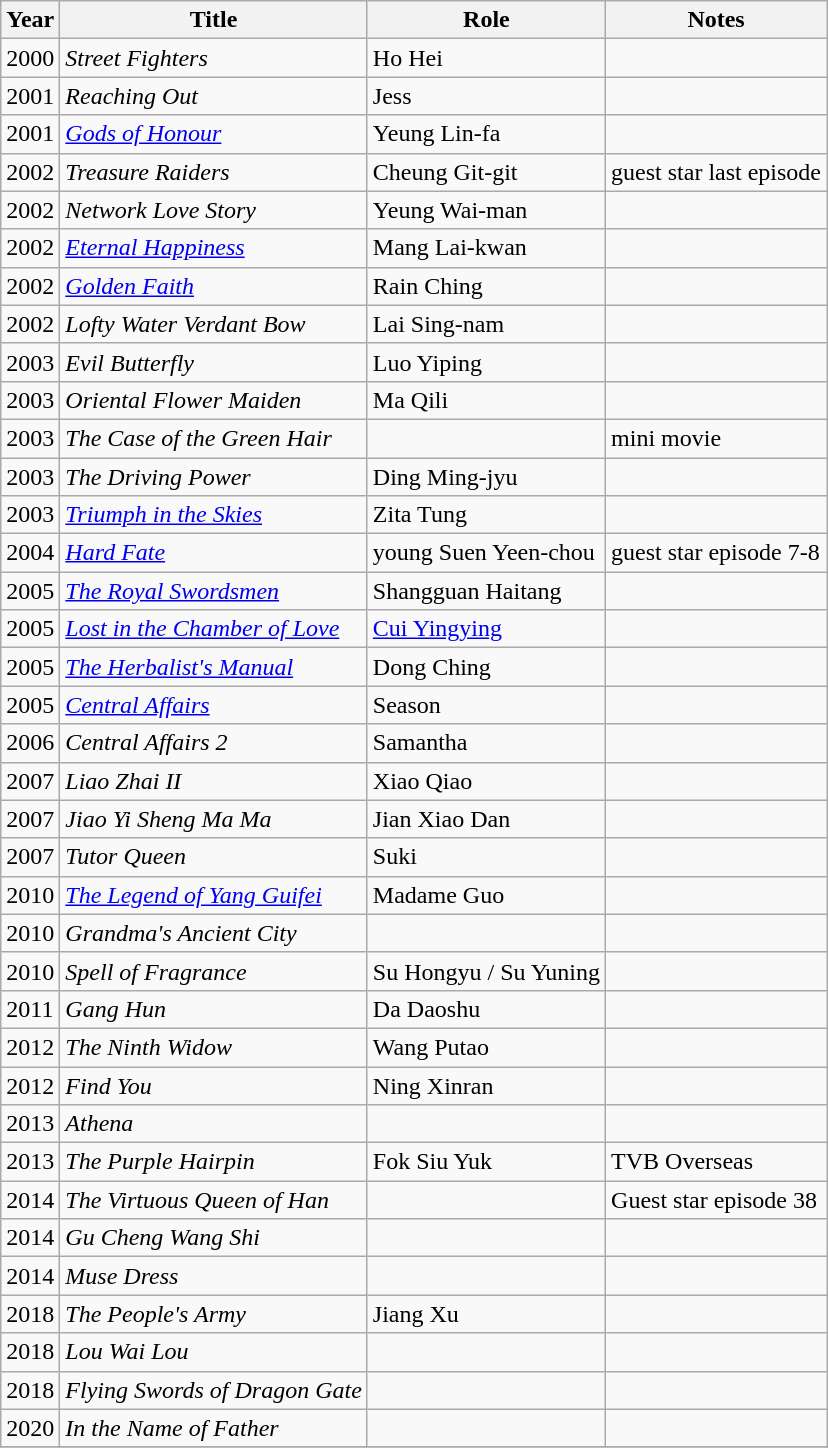<table class="wikitable sortable">
<tr>
<th>Year</th>
<th>Title</th>
<th>Role</th>
<th class="unsortable">Notes</th>
</tr>
<tr>
<td>2000</td>
<td><em>Street Fighters</em></td>
<td>Ho Hei</td>
<td></td>
</tr>
<tr>
<td>2001</td>
<td><em>Reaching Out</em></td>
<td>Jess</td>
<td></td>
</tr>
<tr>
<td>2001</td>
<td><em><a href='#'>Gods of Honour</a></em></td>
<td>Yeung Lin-fa</td>
<td></td>
</tr>
<tr>
<td>2002</td>
<td><em>Treasure Raiders</em></td>
<td>Cheung Git-git</td>
<td>guest star last episode</td>
</tr>
<tr>
<td>2002</td>
<td><em>Network Love Story</em></td>
<td>Yeung Wai-man</td>
<td></td>
</tr>
<tr>
<td>2002</td>
<td><em><a href='#'>Eternal Happiness</a></em></td>
<td>Mang Lai-kwan</td>
<td></td>
</tr>
<tr>
<td>2002</td>
<td><em><a href='#'>Golden Faith</a></em></td>
<td>Rain Ching</td>
<td></td>
</tr>
<tr>
<td>2002</td>
<td><em>Lofty Water Verdant Bow</em></td>
<td>Lai Sing-nam</td>
<td></td>
</tr>
<tr>
<td>2003</td>
<td><em>Evil Butterfly</em></td>
<td>Luo Yiping</td>
<td></td>
</tr>
<tr>
<td>2003</td>
<td><em>Oriental Flower Maiden</em></td>
<td>Ma Qili</td>
<td></td>
</tr>
<tr>
<td>2003</td>
<td><em>The Case of the Green Hair</em></td>
<td></td>
<td>mini movie</td>
</tr>
<tr>
<td>2003</td>
<td><em>The Driving Power</em></td>
<td>Ding Ming-jyu</td>
<td></td>
</tr>
<tr>
<td>2003</td>
<td><em><a href='#'>Triumph in the Skies</a></em></td>
<td>Zita Tung</td>
<td></td>
</tr>
<tr>
<td>2004</td>
<td><em><a href='#'>Hard Fate</a></em></td>
<td>young Suen Yeen-chou</td>
<td>guest star episode 7-8</td>
</tr>
<tr>
<td>2005</td>
<td><em><a href='#'>The Royal Swordsmen</a></em></td>
<td>Shangguan Haitang</td>
<td></td>
</tr>
<tr>
<td>2005</td>
<td><em><a href='#'>Lost in the Chamber of Love</a></em></td>
<td><a href='#'>Cui Yingying</a></td>
<td></td>
</tr>
<tr>
<td>2005</td>
<td><em><a href='#'>The Herbalist's Manual</a></em></td>
<td>Dong Ching</td>
<td></td>
</tr>
<tr>
<td>2005</td>
<td><em><a href='#'>Central Affairs</a></em></td>
<td>Season</td>
<td></td>
</tr>
<tr>
<td>2006</td>
<td><em>Central Affairs 2</em></td>
<td>Samantha</td>
<td></td>
</tr>
<tr>
<td>2007</td>
<td><em>Liao Zhai II</em></td>
<td>Xiao Qiao</td>
<td></td>
</tr>
<tr>
<td>2007</td>
<td><em>Jiao Yi Sheng Ma Ma</em></td>
<td>Jian Xiao Dan</td>
<td></td>
</tr>
<tr>
<td>2007</td>
<td><em>Tutor Queen</em></td>
<td>Suki</td>
<td></td>
</tr>
<tr>
<td>2010</td>
<td><em><a href='#'>The Legend of Yang Guifei</a></em></td>
<td>Madame Guo</td>
<td></td>
</tr>
<tr>
<td>2010</td>
<td><em>Grandma's Ancient City</em></td>
<td></td>
<td></td>
</tr>
<tr>
<td>2010</td>
<td><em>Spell of Fragrance</em></td>
<td>Su Hongyu / Su Yuning</td>
<td></td>
</tr>
<tr>
<td>2011</td>
<td><em>Gang Hun</em></td>
<td>Da Daoshu</td>
<td></td>
</tr>
<tr>
<td>2012</td>
<td><em>The Ninth Widow</em></td>
<td>Wang Putao</td>
<td></td>
</tr>
<tr>
<td>2012</td>
<td><em>Find You</em></td>
<td>Ning Xinran</td>
<td></td>
</tr>
<tr>
<td>2013</td>
<td><em>Athena</em></td>
<td></td>
<td></td>
</tr>
<tr>
<td>2013</td>
<td><em>The Purple Hairpin</em></td>
<td>Fok Siu Yuk</td>
<td>TVB Overseas</td>
</tr>
<tr>
<td>2014</td>
<td><em>The Virtuous Queen of Han</em></td>
<td></td>
<td>Guest star episode 38</td>
</tr>
<tr>
<td>2014</td>
<td><em>Gu Cheng Wang Shi</em></td>
<td></td>
<td></td>
</tr>
<tr>
<td>2014</td>
<td><em>Muse Dress</em></td>
<td></td>
<td></td>
</tr>
<tr>
<td>2018</td>
<td><em>The People's Army</em></td>
<td>Jiang Xu</td>
<td></td>
</tr>
<tr>
<td>2018</td>
<td><em>Lou Wai Lou</em></td>
<td></td>
<td></td>
</tr>
<tr>
<td>2018</td>
<td><em>Flying Swords of Dragon Gate</em></td>
<td></td>
<td></td>
</tr>
<tr>
<td>2020</td>
<td><em>In the Name of Father</em></td>
<td></td>
<td></td>
</tr>
<tr>
</tr>
</table>
